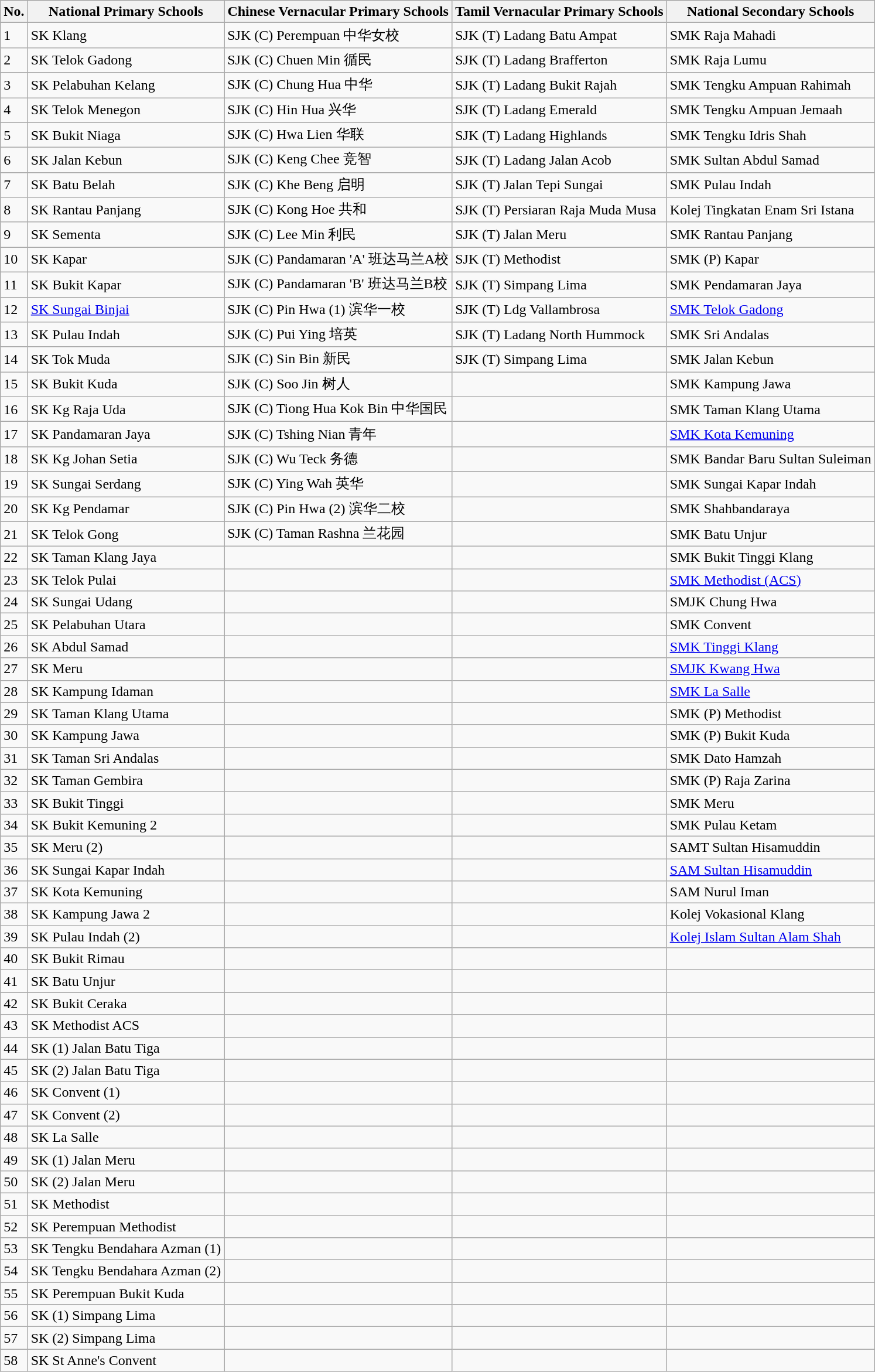<table class="wikitable">
<tr>
<th>No.</th>
<th>National Primary Schools</th>
<th>Chinese Vernacular Primary Schools</th>
<th>Tamil Vernacular Primary Schools</th>
<th>National Secondary Schools</th>
</tr>
<tr>
<td>1</td>
<td>SK Klang</td>
<td>SJK (C) Perempuan 中华女校</td>
<td>SJK (T) Ladang Batu Ampat</td>
<td>SMK Raja Mahadi</td>
</tr>
<tr>
<td>2</td>
<td>SK Telok Gadong</td>
<td>SJK (C) Chuen Min 循民</td>
<td>SJK (T) Ladang Brafferton</td>
<td>SMK Raja Lumu</td>
</tr>
<tr>
<td>3</td>
<td>SK Pelabuhan Kelang</td>
<td>SJK (C) Chung Hua 中华</td>
<td>SJK (T) Ladang Bukit Rajah</td>
<td>SMK Tengku Ampuan Rahimah</td>
</tr>
<tr>
<td>4</td>
<td>SK Telok Menegon</td>
<td>SJK (C) Hin Hua 兴华</td>
<td>SJK (T) Ladang Emerald</td>
<td>SMK Tengku Ampuan Jemaah</td>
</tr>
<tr>
<td>5</td>
<td>SK Bukit Niaga</td>
<td>SJK (C) Hwa Lien 华联</td>
<td>SJK (T) Ladang Highlands</td>
<td>SMK Tengku Idris Shah</td>
</tr>
<tr>
<td>6</td>
<td>SK Jalan Kebun</td>
<td>SJK (C) Keng Chee 竞智</td>
<td>SJK (T) Ladang Jalan Acob</td>
<td>SMK Sultan Abdul Samad</td>
</tr>
<tr>
<td>7</td>
<td>SK Batu Belah</td>
<td>SJK (C) Khe Beng 启明</td>
<td>SJK (T) Jalan Tepi Sungai</td>
<td>SMK Pulau Indah</td>
</tr>
<tr>
<td>8</td>
<td>SK Rantau Panjang</td>
<td>SJK (C) Kong Hoe 共和</td>
<td>SJK (T) Persiaran Raja Muda Musa</td>
<td>Kolej Tingkatan Enam Sri Istana</td>
</tr>
<tr>
<td>9</td>
<td>SK Sementa</td>
<td>SJK (C) Lee Min 利民</td>
<td>SJK (T) Jalan Meru</td>
<td>SMK Rantau Panjang</td>
</tr>
<tr>
<td>10</td>
<td>SK Kapar</td>
<td>SJK (C) Pandamaran 'A' 班达马兰A校</td>
<td>SJK (T) Methodist</td>
<td>SMK (P) Kapar</td>
</tr>
<tr>
<td>11</td>
<td>SK Bukit Kapar</td>
<td>SJK (C) Pandamaran 'B' 班达马兰B校</td>
<td>SJK (T) Simpang Lima</td>
<td>SMK Pendamaran Jaya</td>
</tr>
<tr>
<td>12</td>
<td><a href='#'>SK Sungai Binjai</a></td>
<td>SJK (C) Pin Hwa (1) 滨华一校</td>
<td>SJK (T) Ldg Vallambrosa</td>
<td><a href='#'>SMK Telok Gadong</a></td>
</tr>
<tr>
<td>13</td>
<td>SK Pulau Indah</td>
<td>SJK (C) Pui Ying 培英</td>
<td>SJK (T) Ladang North Hummock</td>
<td>SMK Sri Andalas</td>
</tr>
<tr>
<td>14</td>
<td>SK Tok Muda</td>
<td>SJK (C) Sin Bin 新民</td>
<td>SJK (T) Simpang Lima</td>
<td>SMK Jalan Kebun</td>
</tr>
<tr>
<td>15</td>
<td>SK Bukit Kuda</td>
<td>SJK (C) Soo Jin 树人</td>
<td></td>
<td>SMK Kampung Jawa</td>
</tr>
<tr>
<td>16</td>
<td>SK Kg Raja Uda</td>
<td>SJK (C) Tiong Hua Kok Bin 中华国民</td>
<td></td>
<td>SMK Taman Klang Utama</td>
</tr>
<tr>
<td>17</td>
<td>SK Pandamaran Jaya</td>
<td>SJK (C) Tshing Nian 青年</td>
<td></td>
<td><a href='#'>SMK Kota Kemuning</a></td>
</tr>
<tr>
<td>18</td>
<td>SK Kg Johan Setia</td>
<td>SJK (C) Wu Teck 务德</td>
<td></td>
<td>SMK Bandar Baru Sultan Suleiman</td>
</tr>
<tr>
<td>19</td>
<td>SK Sungai Serdang</td>
<td>SJK (C) Ying Wah 英华</td>
<td></td>
<td>SMK Sungai Kapar Indah</td>
</tr>
<tr>
<td>20</td>
<td>SK Kg Pendamar</td>
<td>SJK (C) Pin Hwa (2) 滨华二校</td>
<td></td>
<td>SMK Shahbandaraya</td>
</tr>
<tr>
<td>21</td>
<td>SK Telok Gong</td>
<td>SJK (C) Taman Rashna 兰花园</td>
<td></td>
<td>SMK Batu Unjur</td>
</tr>
<tr>
<td>22</td>
<td>SK Taman Klang Jaya</td>
<td></td>
<td></td>
<td>SMK Bukit Tinggi Klang</td>
</tr>
<tr>
<td>23</td>
<td>SK Telok Pulai</td>
<td></td>
<td></td>
<td><a href='#'>SMK Methodist (ACS)</a></td>
</tr>
<tr>
<td>24</td>
<td>SK Sungai Udang</td>
<td></td>
<td></td>
<td>SMJK Chung Hwa</td>
</tr>
<tr>
<td>25</td>
<td>SK Pelabuhan Utara</td>
<td></td>
<td></td>
<td>SMK Convent</td>
</tr>
<tr>
<td>26</td>
<td>SK Abdul Samad</td>
<td></td>
<td></td>
<td><a href='#'>SMK Tinggi Klang</a></td>
</tr>
<tr>
<td>27</td>
<td>SK Meru</td>
<td></td>
<td></td>
<td><a href='#'>SMJK Kwang Hwa</a></td>
</tr>
<tr>
<td>28</td>
<td>SK Kampung Idaman</td>
<td></td>
<td></td>
<td><a href='#'>SMK La Salle</a></td>
</tr>
<tr>
<td>29</td>
<td>SK Taman Klang Utama</td>
<td></td>
<td></td>
<td>SMK (P) Methodist</td>
</tr>
<tr>
<td>30</td>
<td>SK Kampung Jawa</td>
<td></td>
<td></td>
<td>SMK (P) Bukit Kuda</td>
</tr>
<tr>
<td>31</td>
<td>SK Taman Sri Andalas</td>
<td></td>
<td></td>
<td>SMK Dato Hamzah</td>
</tr>
<tr>
<td>32</td>
<td>SK Taman Gembira</td>
<td></td>
<td></td>
<td>SMK (P) Raja Zarina</td>
</tr>
<tr>
<td>33</td>
<td>SK Bukit Tinggi</td>
<td></td>
<td></td>
<td>SMK Meru</td>
</tr>
<tr>
<td>34</td>
<td>SK Bukit Kemuning 2</td>
<td></td>
<td></td>
<td>SMK Pulau Ketam</td>
</tr>
<tr>
<td>35</td>
<td>SK Meru (2)</td>
<td></td>
<td></td>
<td>SAMT Sultan Hisamuddin</td>
</tr>
<tr>
<td>36</td>
<td>SK Sungai Kapar Indah</td>
<td></td>
<td></td>
<td><a href='#'>SAM Sultan Hisamuddin</a></td>
</tr>
<tr>
<td>37</td>
<td>SK Kota Kemuning</td>
<td></td>
<td></td>
<td>SAM Nurul Iman</td>
</tr>
<tr>
<td>38</td>
<td>SK Kampung Jawa 2</td>
<td></td>
<td></td>
<td>Kolej Vokasional Klang</td>
</tr>
<tr>
<td>39</td>
<td>SK Pulau Indah (2)</td>
<td></td>
<td></td>
<td><a href='#'>Kolej Islam Sultan Alam Shah</a></td>
</tr>
<tr>
<td>40</td>
<td>SK Bukit Rimau</td>
<td></td>
<td></td>
<td></td>
</tr>
<tr>
<td>41</td>
<td>SK Batu Unjur</td>
<td></td>
<td></td>
<td></td>
</tr>
<tr>
<td>42</td>
<td>SK Bukit Ceraka</td>
<td></td>
<td></td>
<td></td>
</tr>
<tr>
<td>43</td>
<td>SK Methodist ACS</td>
<td></td>
<td></td>
<td></td>
</tr>
<tr>
<td>44</td>
<td>SK (1) Jalan Batu Tiga</td>
<td></td>
<td></td>
<td></td>
</tr>
<tr>
<td>45</td>
<td>SK (2) Jalan Batu Tiga</td>
<td></td>
<td></td>
<td></td>
</tr>
<tr>
<td>46</td>
<td>SK Convent (1)</td>
<td></td>
<td></td>
<td></td>
</tr>
<tr>
<td>47</td>
<td>SK Convent (2)</td>
<td></td>
<td></td>
<td></td>
</tr>
<tr>
<td>48</td>
<td>SK La Salle</td>
<td></td>
<td></td>
<td></td>
</tr>
<tr>
<td>49</td>
<td>SK (1) Jalan Meru</td>
<td></td>
<td></td>
<td></td>
</tr>
<tr>
<td>50</td>
<td>SK (2) Jalan Meru</td>
<td></td>
<td></td>
<td></td>
</tr>
<tr>
<td>51</td>
<td>SK Methodist</td>
<td></td>
<td></td>
<td></td>
</tr>
<tr>
<td>52</td>
<td>SK Perempuan Methodist</td>
<td></td>
<td></td>
<td></td>
</tr>
<tr>
<td>53</td>
<td>SK Tengku Bendahara Azman (1)</td>
<td></td>
<td></td>
<td></td>
</tr>
<tr>
<td>54</td>
<td>SK Tengku Bendahara Azman (2)</td>
<td></td>
<td></td>
<td></td>
</tr>
<tr>
<td>55</td>
<td>SK Perempuan Bukit Kuda</td>
<td></td>
<td></td>
<td></td>
</tr>
<tr>
<td>56</td>
<td>SK (1) Simpang Lima</td>
<td></td>
<td></td>
<td></td>
</tr>
<tr>
<td>57</td>
<td>SK (2) Simpang Lima</td>
<td></td>
<td></td>
<td></td>
</tr>
<tr>
<td>58</td>
<td>SK St Anne's Convent</td>
<td></td>
<td></td>
<td></td>
</tr>
</table>
